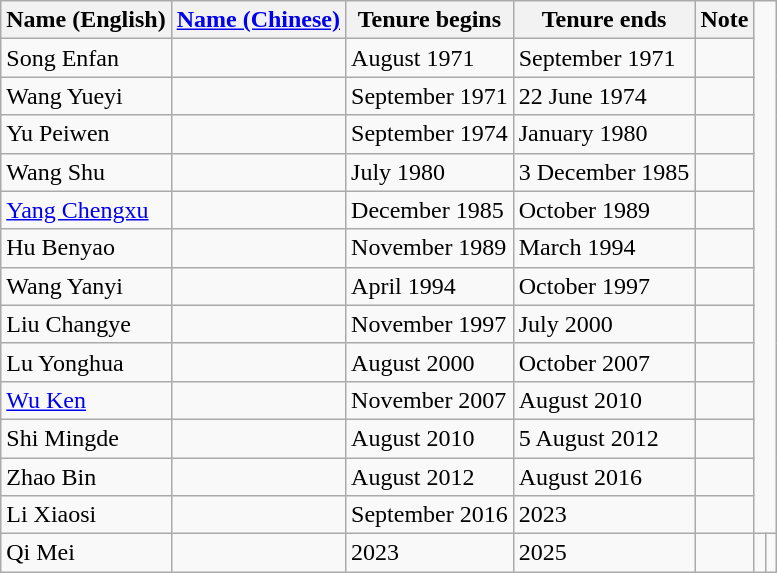<table class="wikitable">
<tr>
<th>Name (English)</th>
<th><a href='#'>Name (Chinese)</a></th>
<th>Tenure begins</th>
<th>Tenure ends</th>
<th>Note</th>
</tr>
<tr>
<td>Song Enfan</td>
<td></td>
<td>August 1971</td>
<td>September 1971</td>
<td></td>
</tr>
<tr>
<td>Wang Yueyi</td>
<td></td>
<td>September 1971</td>
<td>22 June 1974</td>
<td></td>
</tr>
<tr>
<td>Yu Peiwen</td>
<td></td>
<td>September 1974</td>
<td>January 1980</td>
<td></td>
</tr>
<tr>
<td>Wang Shu</td>
<td></td>
<td>July 1980</td>
<td>3 December 1985</td>
<td></td>
</tr>
<tr>
<td><a href='#'>Yang Chengxu</a></td>
<td></td>
<td>December 1985</td>
<td>October 1989</td>
<td></td>
</tr>
<tr>
<td>Hu Benyao</td>
<td></td>
<td>November 1989</td>
<td>March 1994</td>
<td></td>
</tr>
<tr>
<td>Wang Yanyi</td>
<td></td>
<td>April 1994</td>
<td>October 1997</td>
<td></td>
</tr>
<tr>
<td>Liu Changye</td>
<td></td>
<td>November 1997</td>
<td>July 2000</td>
<td></td>
</tr>
<tr>
<td>Lu Yonghua</td>
<td></td>
<td>August 2000</td>
<td>October 2007</td>
<td></td>
</tr>
<tr>
<td><a href='#'>Wu Ken</a></td>
<td></td>
<td>November 2007</td>
<td>August 2010</td>
<td></td>
</tr>
<tr>
<td>Shi Mingde</td>
<td></td>
<td>August 2010</td>
<td>5 August 2012</td>
<td></td>
</tr>
<tr>
<td>Zhao Bin</td>
<td></td>
<td>August 2012</td>
<td>August 2016</td>
<td></td>
</tr>
<tr>
<td>Li Xiaosi</td>
<td></td>
<td>September 2016</td>
<td>2023</td>
<td></td>
</tr>
<tr>
<td>Qi Mei</td>
<td></td>
<td>2023</td>
<td>2025</td>
<td></td>
<td></td>
<td></td>
</tr>
</table>
